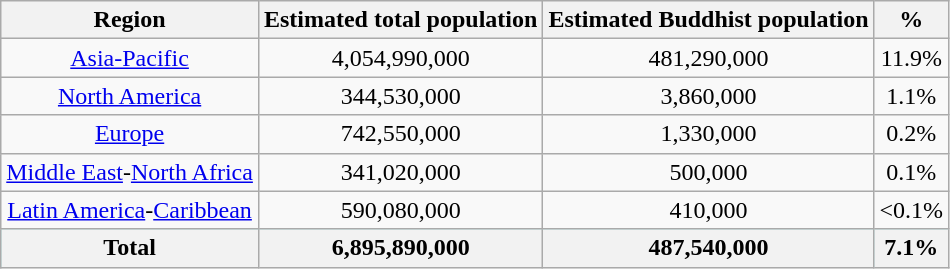<table class="wikitable sortable">
<tr>
<th>Region</th>
<th>Estimated total population</th>
<th>Estimated Buddhist population</th>
<th>%</th>
</tr>
<tr style="text-align:center;">
<td><a href='#'>Asia-Pacific</a></td>
<td>4,054,990,000</td>
<td>481,290,000</td>
<td>11.9%</td>
</tr>
<tr style="text-align:center;">
<td><a href='#'>North America</a></td>
<td>344,530,000</td>
<td>3,860,000</td>
<td>1.1%</td>
</tr>
<tr style="text-align:center;">
<td><a href='#'>Europe</a></td>
<td>742,550,000</td>
<td>1,330,000</td>
<td>0.2%</td>
</tr>
<tr style="text-align:center;">
<td><a href='#'>Middle East</a>-<a href='#'>North Africa</a></td>
<td>341,020,000</td>
<td>500,000</td>
<td>0.1%</td>
</tr>
<tr style="text-align:center;">
<td><a href='#'>Latin America</a>-<a href='#'>Caribbean</a></td>
<td>590,080,000</td>
<td>410,000</td>
<td><0.1%</td>
</tr>
<tr style="background:#9ff;">
<th>Total</th>
<th>6,895,890,000</th>
<th>487,540,000</th>
<th>7.1%</th>
</tr>
</table>
